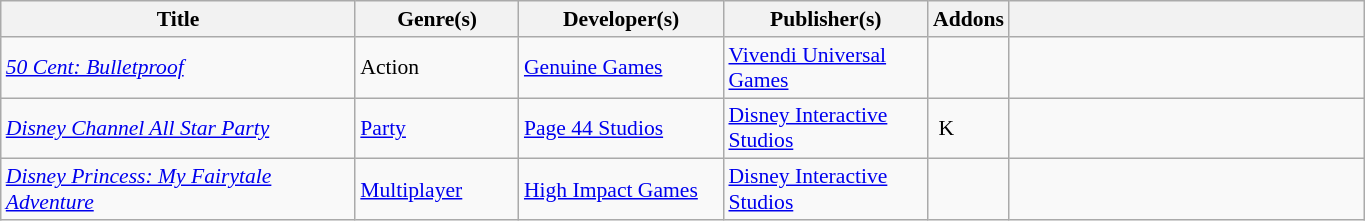<table class="wikitable sortable" style="width:72%; font-size:90%;" id="softwarelist">
<tr>
<th style="width:26%;">Title</th>
<th style="width:12%;">Genre(s)</th>
<th style="width:15%;">Developer(s)</th>
<th style="width:15%;">Publisher(s)</th>
<th style="width:3%;">Addons</th>
<th class="unsortable"></th>
</tr>
<tr>
<td><em><a href='#'>50 Cent: Bulletproof</a></em></td>
<td>Action</td>
<td><a href='#'>Genuine Games</a></td>
<td><a href='#'>Vivendi Universal Games</a></td>
<td></td>
<td></td>
</tr>
<tr>
<td><em><a href='#'>Disney Channel All Star Party</a></em></td>
<td><a href='#'>Party</a></td>
<td><a href='#'>Page 44 Studios</a></td>
<td><a href='#'>Disney Interactive Studios</a></td>
<td><span> K </span></td>
<td></td>
</tr>
<tr>
<td><em><a href='#'>Disney Princess: My Fairytale Adventure</a></em></td>
<td><a href='#'>Multiplayer</a></td>
<td><a href='#'>High Impact Games</a></td>
<td><a href='#'>Disney Interactive Studios</a></td>
<td></td>
<td></td>
</tr>
</table>
